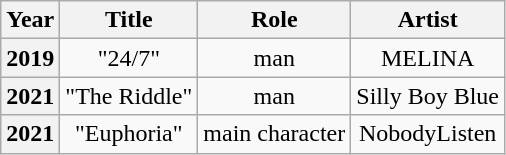<table class="wikitable plaminrowheaders">
<tr>
<th scope="col">Year</th>
<th scope="col">Title</th>
<th scope="col">Role</th>
<th class="unsortable" scope="col">Artist</th>
</tr>
<tr>
<th scope="row">2019</th>
<td style="text-align:center;">"24/7"</td>
<td style="text-align:center;">man</td>
<td style="text-align:center;">MELINA</td>
</tr>
<tr>
<th scope="row">2021</th>
<td style="text-align:center;">"The Riddle"</td>
<td style="text-align:center;">man</td>
<td style="text-align:center;">Silly Boy Blue</td>
</tr>
<tr>
<th scope="row">2021</th>
<td style="text-align:center;">"Euphoria"</td>
<td style="text-align:center;">main character</td>
<td style="text-align:center;">NobodyListen</td>
</tr>
</table>
